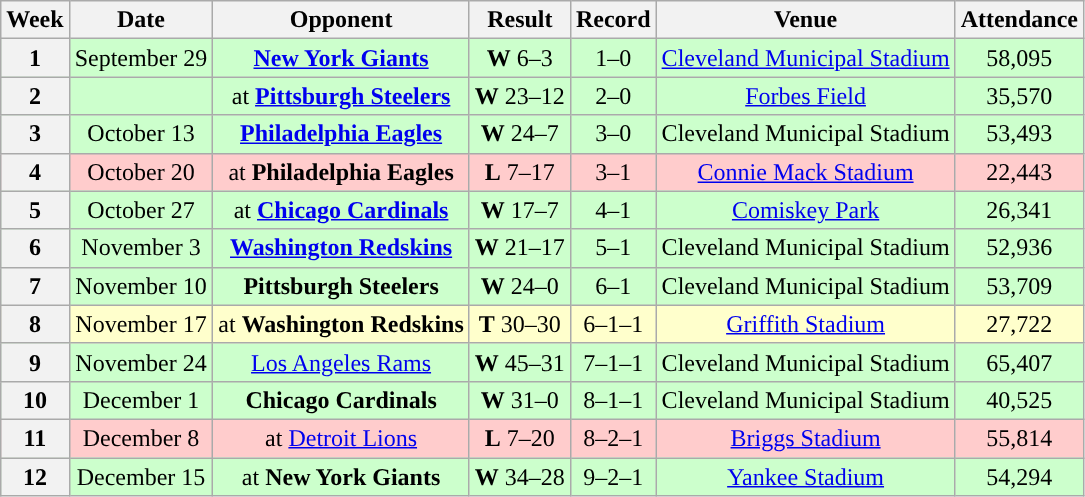<table class="wikitable" style="text-align:center">
<tr>
<th>Week</th>
<th>Date</th>
<th>Opponent</th>
<th>Result</th>
<th>Record</th>
<th>Venue</th>
<th>Attendance</th>
</tr>
<tr style="background:#cfc">
<th>1</th>
<td>September 29</td>
<td><strong><a href='#'>New York Giants</a></strong></td>
<td><strong>W</strong> 6–3</td>
<td>1–0</td>
<td><a href='#'>Cleveland Municipal Stadium</a></td>
<td>58,095</td>
</tr>
<tr style="background:#cfc">
<th>2</th>
<td></td>
<td>at <strong><a href='#'>Pittsburgh Steelers</a></strong></td>
<td><strong>W</strong> 23–12</td>
<td>2–0</td>
<td><a href='#'>Forbes Field</a></td>
<td>35,570</td>
</tr>
<tr style="background:#cfc">
<th>3</th>
<td>October 13</td>
<td><strong><a href='#'>Philadelphia Eagles</a></strong></td>
<td><strong>W</strong> 24–7</td>
<td>3–0</td>
<td>Cleveland Municipal Stadium</td>
<td>53,493</td>
</tr>
<tr style="background:#fcc">
<th>4</th>
<td>October 20</td>
<td>at <strong>Philadelphia Eagles</strong></td>
<td><strong>L</strong> 7–17</td>
<td>3–1</td>
<td><a href='#'>Connie Mack Stadium</a></td>
<td>22,443</td>
</tr>
<tr style="background:#cfc">
<th>5</th>
<td>October 27</td>
<td>at <strong><a href='#'>Chicago Cardinals</a></strong></td>
<td><strong>W</strong> 17–7</td>
<td>4–1</td>
<td><a href='#'>Comiskey Park</a></td>
<td>26,341</td>
</tr>
<tr style="background:#cfc">
<th>6</th>
<td>November 3</td>
<td><strong><a href='#'>Washington Redskins</a></strong></td>
<td><strong>W</strong> 21–17</td>
<td>5–1</td>
<td>Cleveland Municipal Stadium</td>
<td>52,936</td>
</tr>
<tr style="background:#cfc">
<th>7</th>
<td>November 10</td>
<td><strong>Pittsburgh Steelers</strong></td>
<td><strong>W</strong> 24–0</td>
<td>6–1</td>
<td>Cleveland Municipal Stadium</td>
<td>53,709</td>
</tr>
<tr style="background:#ffc">
<th>8</th>
<td>November 17</td>
<td>at <strong>Washington Redskins</strong></td>
<td><strong>T</strong> 30–30</td>
<td>6–1–1</td>
<td><a href='#'>Griffith Stadium</a></td>
<td>27,722</td>
</tr>
<tr style="background:#cfc">
<th>9</th>
<td>November 24</td>
<td><a href='#'>Los Angeles Rams</a></td>
<td><strong>W</strong> 45–31</td>
<td>7–1–1</td>
<td>Cleveland Municipal Stadium</td>
<td>65,407</td>
</tr>
<tr style="background:#cfc">
<th>10</th>
<td>December 1</td>
<td><strong>Chicago Cardinals</strong></td>
<td><strong>W</strong> 31–0</td>
<td>8–1–1</td>
<td>Cleveland Municipal Stadium</td>
<td>40,525</td>
</tr>
<tr style="background:#fcc">
<th>11</th>
<td>December 8</td>
<td>at <a href='#'>Detroit Lions</a></td>
<td><strong>L</strong> 7–20</td>
<td>8–2–1</td>
<td><a href='#'>Briggs Stadium</a></td>
<td>55,814</td>
</tr>
<tr style="background:#cfc">
<th>12</th>
<td>December 15</td>
<td>at <strong>New York Giants</strong></td>
<td><strong>W</strong> 34–28</td>
<td>9–2–1</td>
<td><a href='#'>Yankee Stadium</a></td>
<td>54,294</td>
</tr>
</table>
